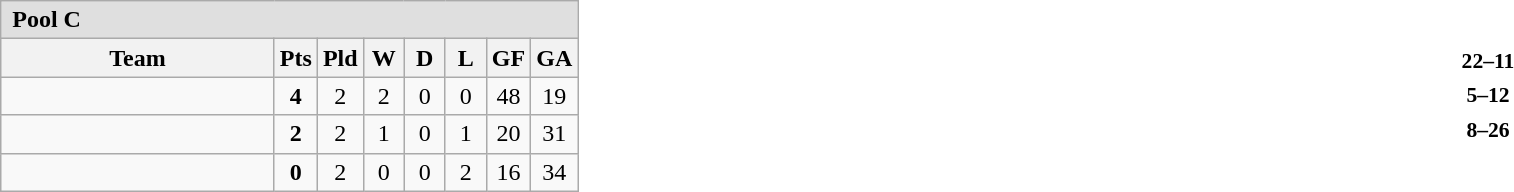<table cellpadding=0 cellspacing=0 width=100%>
<tr>
<td width=55%><br><table class="wikitable" style="text-align: center;">
<tr align=left style="background:#dfdfdf;">
<td colspan=8><strong> Pool C</strong></td>
</tr>
<tr>
<th width="175">Team</th>
<th width="20" abbr="Points">Pts</th>
<th width="20" abbr="Played">Pld</th>
<th width="20" abbr="Won">W</th>
<th width="20" abbr="Drawn">D</th>
<th width="20" abbr="Lost">L</th>
<th width="20" abbr="Points for">GF</th>
<th width="20" abbr="Points against">GA</th>
</tr>
<tr>
<td align=left></td>
<td><strong>4</strong></td>
<td>2</td>
<td>2</td>
<td>0</td>
<td>0</td>
<td>48</td>
<td>19</td>
</tr>
<tr>
<td align=left></td>
<td><strong>2</strong></td>
<td>2</td>
<td>1</td>
<td>0</td>
<td>1</td>
<td>20</td>
<td>31</td>
</tr>
<tr>
<td align=left></td>
<td><strong>0</strong></td>
<td>2</td>
<td>0</td>
<td>0</td>
<td>2</td>
<td>16</td>
<td>34</td>
</tr>
</table>
</td>
<td width=45%><br><table cellpadding=2 style=font-size:90% align=center>
<tr>
<td width=40% align=right></td>
<td align=center><strong>22–11</strong></td>
<td></td>
</tr>
<tr>
<td width=40% align=right></td>
<td align=center><strong>5–12</strong></td>
<td></td>
</tr>
<tr>
<td width=40% align=right></td>
<td align=center><strong>8–26</strong></td>
<td></td>
</tr>
</table>
</td>
</tr>
</table>
